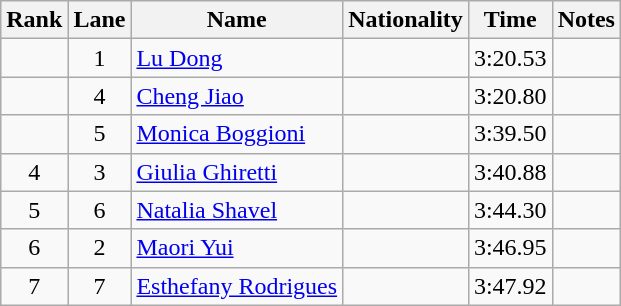<table class="wikitable sortable" style="text-align:center">
<tr>
<th>Rank</th>
<th>Lane</th>
<th>Name</th>
<th>Nationality</th>
<th>Time</th>
<th>Notes</th>
</tr>
<tr>
<td></td>
<td>1</td>
<td align=left><a href='#'>Lu Dong</a></td>
<td align=left></td>
<td>3:20.53</td>
<td></td>
</tr>
<tr>
<td></td>
<td>4</td>
<td align=left><a href='#'>Cheng Jiao</a></td>
<td align=left></td>
<td>3:20.80</td>
<td></td>
</tr>
<tr>
<td></td>
<td>5</td>
<td align=left><a href='#'>Monica Boggioni</a></td>
<td align=left></td>
<td>3:39.50</td>
<td></td>
</tr>
<tr>
<td>4</td>
<td>3</td>
<td align=left><a href='#'>Giulia Ghiretti</a></td>
<td align=left></td>
<td>3:40.88</td>
<td></td>
</tr>
<tr>
<td>5</td>
<td>6</td>
<td align=left><a href='#'>Natalia Shavel</a></td>
<td align=left></td>
<td>3:44.30</td>
<td></td>
</tr>
<tr>
<td>6</td>
<td>2</td>
<td align=left><a href='#'>Maori Yui</a></td>
<td align=left></td>
<td>3:46.95</td>
<td></td>
</tr>
<tr>
<td>7</td>
<td>7</td>
<td align=left><a href='#'>Esthefany Rodrigues</a></td>
<td align=left></td>
<td>3:47.92</td>
<td></td>
</tr>
</table>
